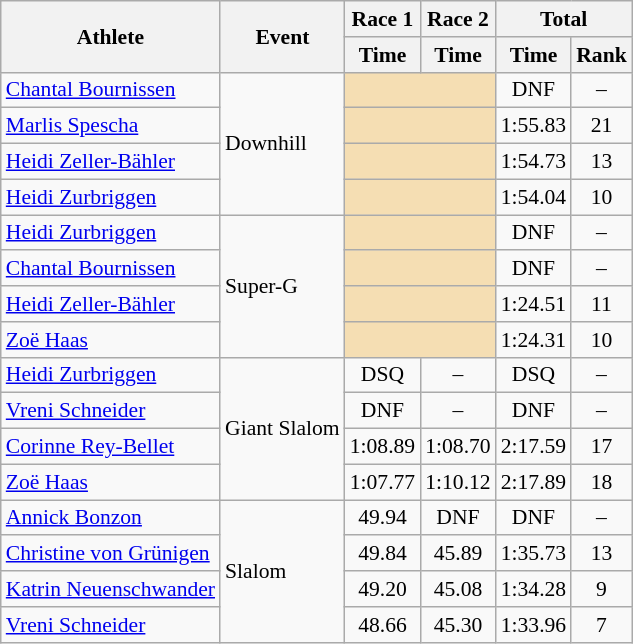<table class="wikitable" style="font-size:90%">
<tr>
<th rowspan="2">Athlete</th>
<th rowspan="2">Event</th>
<th>Race 1</th>
<th>Race 2</th>
<th colspan="2">Total</th>
</tr>
<tr>
<th>Time</th>
<th>Time</th>
<th>Time</th>
<th>Rank</th>
</tr>
<tr>
<td><a href='#'>Chantal Bournissen</a></td>
<td rowspan="4">Downhill</td>
<td colspan="2" bgcolor="wheat"></td>
<td align="center">DNF</td>
<td align="center">–</td>
</tr>
<tr>
<td><a href='#'>Marlis Spescha</a></td>
<td colspan="2" bgcolor="wheat"></td>
<td align="center">1:55.83</td>
<td align="center">21</td>
</tr>
<tr>
<td><a href='#'>Heidi Zeller-Bähler</a></td>
<td colspan="2" bgcolor="wheat"></td>
<td align="center">1:54.73</td>
<td align="center">13</td>
</tr>
<tr>
<td><a href='#'>Heidi Zurbriggen</a></td>
<td colspan="2" bgcolor="wheat"></td>
<td align="center">1:54.04</td>
<td align="center">10</td>
</tr>
<tr>
<td><a href='#'>Heidi Zurbriggen</a></td>
<td rowspan="4">Super-G</td>
<td colspan="2" bgcolor="wheat"></td>
<td align="center">DNF</td>
<td align="center">–</td>
</tr>
<tr>
<td><a href='#'>Chantal Bournissen</a></td>
<td colspan="2" bgcolor="wheat"></td>
<td align="center">DNF</td>
<td align="center">–</td>
</tr>
<tr>
<td><a href='#'>Heidi Zeller-Bähler</a></td>
<td colspan="2" bgcolor="wheat"></td>
<td align="center">1:24.51</td>
<td align="center">11</td>
</tr>
<tr>
<td><a href='#'>Zoë Haas</a></td>
<td colspan="2" bgcolor="wheat"></td>
<td align="center">1:24.31</td>
<td align="center">10</td>
</tr>
<tr>
<td><a href='#'>Heidi Zurbriggen</a></td>
<td rowspan="4">Giant Slalom</td>
<td align="center">DSQ</td>
<td align="center">–</td>
<td align="center">DSQ</td>
<td align="center">–</td>
</tr>
<tr>
<td><a href='#'>Vreni Schneider</a></td>
<td align="center">DNF</td>
<td align="center">–</td>
<td align="center">DNF</td>
<td align="center">–</td>
</tr>
<tr>
<td><a href='#'>Corinne Rey-Bellet</a></td>
<td align="center">1:08.89</td>
<td align="center">1:08.70</td>
<td align="center">2:17.59</td>
<td align="center">17</td>
</tr>
<tr>
<td><a href='#'>Zoë Haas</a></td>
<td align="center">1:07.77</td>
<td align="center">1:10.12</td>
<td align="center">2:17.89</td>
<td align="center">18</td>
</tr>
<tr>
<td><a href='#'>Annick Bonzon</a></td>
<td rowspan="4">Slalom</td>
<td align="center">49.94</td>
<td align="center">DNF</td>
<td align="center">DNF</td>
<td align="center">–</td>
</tr>
<tr>
<td><a href='#'>Christine von Grünigen</a></td>
<td align="center">49.84</td>
<td align="center">45.89</td>
<td align="center">1:35.73</td>
<td align="center">13</td>
</tr>
<tr>
<td><a href='#'>Katrin Neuenschwander</a></td>
<td align="center">49.20</td>
<td align="center">45.08</td>
<td align="center">1:34.28</td>
<td align="center">9</td>
</tr>
<tr>
<td><a href='#'>Vreni Schneider</a></td>
<td align="center">48.66</td>
<td align="center">45.30</td>
<td align="center">1:33.96</td>
<td align="center">7</td>
</tr>
</table>
